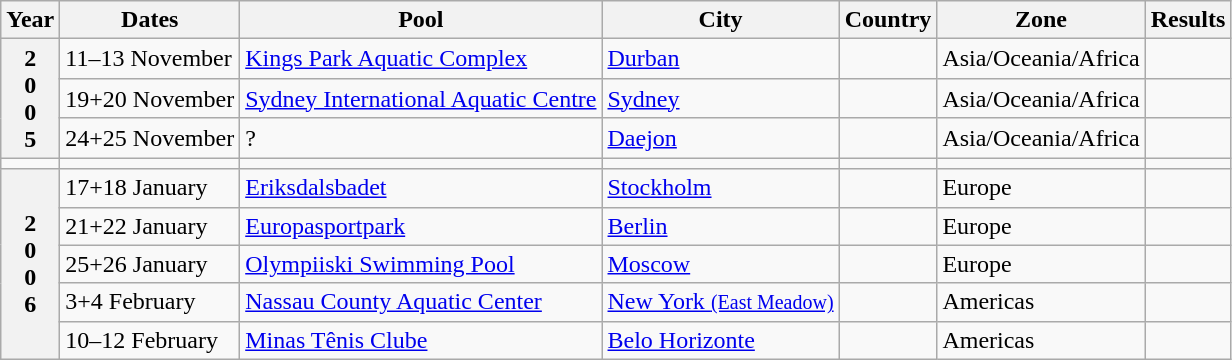<table class=wikitable>
<tr>
<th>Year</th>
<th>Dates</th>
<th>Pool</th>
<th>City</th>
<th>Country</th>
<th>Zone</th>
<th>Results</th>
</tr>
<tr>
<th rowspan="3">2<br>0<br>0<br>5</th>
<td>11–13 November</td>
<td><a href='#'>Kings Park Aquatic Complex</a></td>
<td><a href='#'>Durban</a></td>
<td></td>
<td>Asia/Oceania/Africa</td>
<td></td>
</tr>
<tr>
<td>19+20 November</td>
<td><a href='#'>Sydney International Aquatic Centre</a></td>
<td><a href='#'>Sydney</a></td>
<td></td>
<td>Asia/Oceania/Africa</td>
<td> </td>
</tr>
<tr>
<td>24+25 November</td>
<td>?</td>
<td><a href='#'>Daejon</a></td>
<td></td>
<td>Asia/Oceania/Africa</td>
<td></td>
</tr>
<tr>
<td></td>
<td></td>
<td></td>
<td></td>
<td></td>
<td></td>
</tr>
<tr>
<th rowspan="5">2<br>0<br>0<br>6</th>
<td>17+18 January</td>
<td><a href='#'>Eriksdalsbadet</a></td>
<td><a href='#'>Stockholm</a></td>
<td></td>
<td>Europe</td>
<td> </td>
</tr>
<tr>
<td>21+22 January</td>
<td><a href='#'>Europasportpark</a></td>
<td><a href='#'>Berlin</a></td>
<td></td>
<td>Europe</td>
<td> </td>
</tr>
<tr>
<td>25+26 January</td>
<td><a href='#'>Olympiiski Swimming Pool</a></td>
<td><a href='#'>Moscow</a></td>
<td></td>
<td>Europe</td>
<td> </td>
</tr>
<tr>
<td>3+4 February</td>
<td><a href='#'>Nassau County Aquatic Center</a></td>
<td><a href='#'>New York <small>(East Meadow)</small></a></td>
<td></td>
<td>Americas</td>
<td> </td>
</tr>
<tr>
<td>10–12 February</td>
<td><a href='#'>Minas Tênis Clube</a></td>
<td><a href='#'>Belo Horizonte</a></td>
<td></td>
<td>Americas</td>
<td></td>
</tr>
</table>
